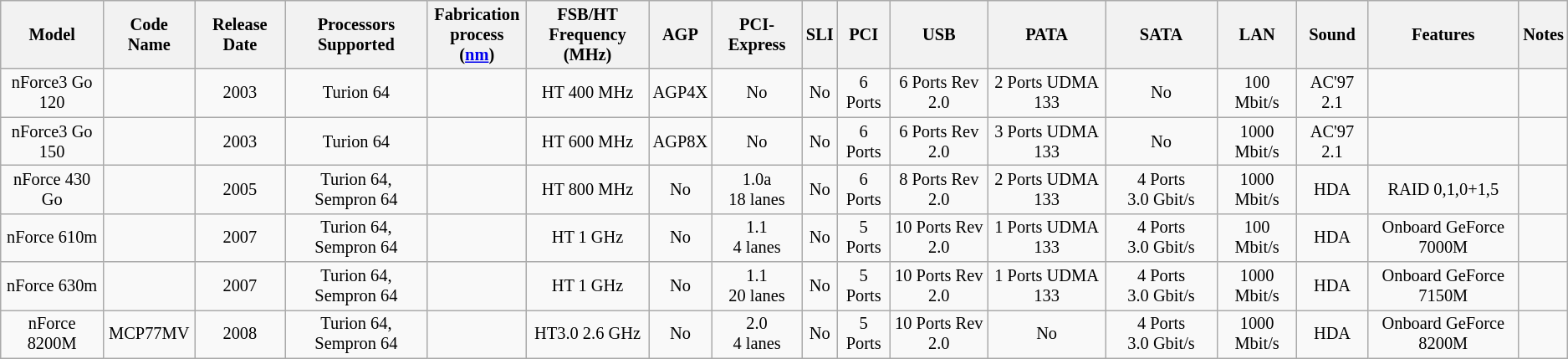<table class="wikitable" style="font-size: 85%; text-align: center; width: auto;">
<tr>
<th>Model</th>
<th>Code Name</th>
<th>Release Date</th>
<th>Processors Supported</th>
<th>Fabrication<br>process (<a href='#'>nm</a>)</th>
<th>FSB/HT<br>Frequency (MHz)</th>
<th>AGP</th>
<th>PCI-Express</th>
<th>SLI</th>
<th>PCI</th>
<th>USB</th>
<th>PATA</th>
<th>SATA</th>
<th>LAN</th>
<th>Sound</th>
<th>Features</th>
<th>Notes</th>
</tr>
<tr>
<td>nForce3 Go 120</td>
<td></td>
<td>2003</td>
<td>Turion 64</td>
<td></td>
<td>HT 400 MHz</td>
<td>AGP4X</td>
<td>No</td>
<td>No</td>
<td>6 Ports</td>
<td>6 Ports Rev 2.0</td>
<td>2 Ports UDMA 133</td>
<td>No</td>
<td>100 Mbit/s</td>
<td>AC'97 2.1</td>
<td></td>
<td></td>
</tr>
<tr>
<td>nForce3 Go 150</td>
<td></td>
<td>2003</td>
<td>Turion 64</td>
<td></td>
<td>HT 600 MHz</td>
<td>AGP8X</td>
<td>No</td>
<td>No</td>
<td>6 Ports</td>
<td>6 Ports Rev 2.0</td>
<td>3 Ports UDMA 133</td>
<td>No</td>
<td>1000 Mbit/s</td>
<td>AC'97 2.1</td>
<td></td>
<td></td>
</tr>
<tr>
<td>nForce 430 Go</td>
<td></td>
<td>2005</td>
<td>Turion 64, Sempron 64</td>
<td></td>
<td>HT 800 MHz</td>
<td>No</td>
<td>1.0a<br>18 lanes</td>
<td>No</td>
<td>6 Ports</td>
<td>8 Ports Rev 2.0</td>
<td>2 Ports UDMA 133</td>
<td>4 Ports 3.0 Gbit/s</td>
<td>1000 Mbit/s</td>
<td>HDA</td>
<td>RAID 0,1,0+1,5</td>
<td></td>
</tr>
<tr>
<td>nForce 610m</td>
<td></td>
<td>2007</td>
<td>Turion 64, Sempron 64</td>
<td></td>
<td>HT 1 GHz</td>
<td>No</td>
<td>1.1<br>4 lanes</td>
<td>No</td>
<td>5 Ports</td>
<td>10 Ports Rev 2.0</td>
<td>1 Ports UDMA 133</td>
<td>4 Ports 3.0 Gbit/s</td>
<td>100 Mbit/s</td>
<td>HDA</td>
<td>Onboard GeForce 7000M</td>
<td></td>
</tr>
<tr>
<td>nForce 630m</td>
<td></td>
<td>2007</td>
<td>Turion 64, Sempron 64</td>
<td></td>
<td>HT 1 GHz</td>
<td>No</td>
<td>1.1<br>20 lanes</td>
<td>No</td>
<td>5 Ports</td>
<td>10 Ports Rev 2.0</td>
<td>1 Ports UDMA 133</td>
<td>4 Ports 3.0 Gbit/s</td>
<td>1000 Mbit/s</td>
<td>HDA</td>
<td>Onboard GeForce 7150M</td>
<td></td>
</tr>
<tr>
<td>nForce 8200M</td>
<td>MCP77MV</td>
<td>2008</td>
<td>Turion 64, Sempron 64</td>
<td></td>
<td>HT3.0 2.6 GHz</td>
<td>No</td>
<td>2.0<br>4 lanes</td>
<td>No</td>
<td>5 Ports</td>
<td>10 Ports Rev 2.0</td>
<td>No</td>
<td>4 Ports 3.0 Gbit/s</td>
<td>1000 Mbit/s</td>
<td>HDA</td>
<td>Onboard GeForce 8200M</td>
<td></td>
</tr>
</table>
